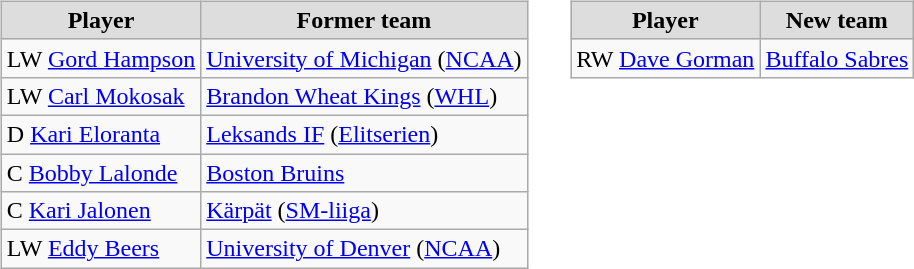<table cellspacing="10">
<tr>
<td valign="top"><br><table class="wikitable">
<tr align="center"  bgcolor="#dddddd">
<td><strong>Player</strong></td>
<td><strong>Former team</strong></td>
</tr>
<tr>
<td>LW <a href='#'>Gord Hampson</a></td>
<td><a href='#'>University of Michigan</a> (<a href='#'>NCAA</a>)</td>
</tr>
<tr>
<td>LW <a href='#'>Carl Mokosak</a></td>
<td><a href='#'>Brandon Wheat Kings</a> (<a href='#'>WHL</a>)</td>
</tr>
<tr>
<td>D <a href='#'>Kari Eloranta</a></td>
<td><a href='#'>Leksands IF</a> (<a href='#'>Elitserien</a>)</td>
</tr>
<tr>
<td>C <a href='#'>Bobby Lalonde</a></td>
<td><a href='#'>Boston Bruins</a></td>
</tr>
<tr>
<td>C <a href='#'>Kari Jalonen</a></td>
<td><a href='#'>Kärpät</a> (<a href='#'>SM-liiga</a>)</td>
</tr>
<tr>
<td>LW <a href='#'>Eddy Beers</a></td>
<td><a href='#'>University of Denver</a> (<a href='#'>NCAA</a>)</td>
</tr>
</table>
</td>
<td valign="top"><br><table class="wikitable">
<tr align="center"  bgcolor="#dddddd">
<td><strong>Player</strong></td>
<td><strong>New team</strong></td>
</tr>
<tr>
<td>RW <a href='#'>Dave Gorman</a></td>
<td><a href='#'>Buffalo Sabres</a></td>
</tr>
</table>
</td>
</tr>
</table>
